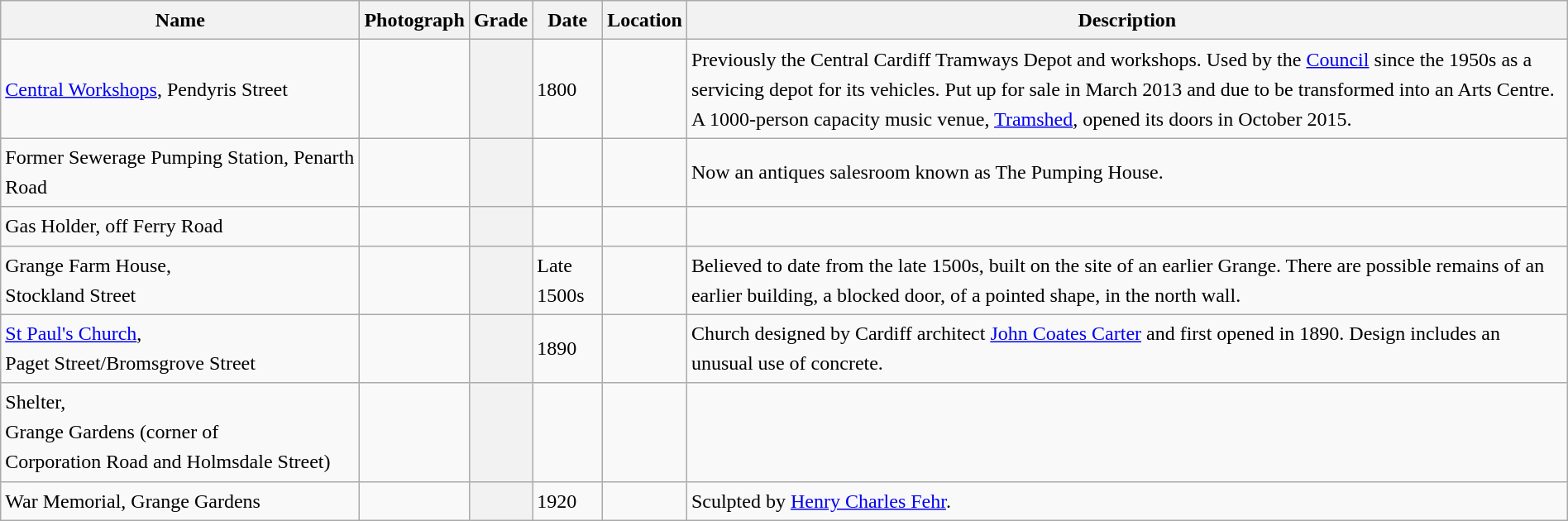<table class="wikitable unsortable" style="width:100%;border:0px;text-align:left;line-height:150%;">
<tr>
<th class="unsortable">Name</th>
<th class="unsortable">Photograph</th>
<th class="unsortable">Grade</th>
<th class="unsortable">Date</th>
<th class="unsortable">Location</th>
<th class="unsortable">Description</th>
</tr>
<tr>
<td><a href='#'>Central Workshops</a>, Pendyris Street</td>
<td></td>
<th></th>
<td>1800</td>
<td><small></small></td>
<td>Previously the Central Cardiff Tramways Depot and workshops. Used by the <a href='#'>Council</a> since the 1950s as a servicing depot for its vehicles. Put up for sale in March 2013 and due to be transformed into an Arts Centre. A 1000-person capacity music venue, <a href='#'>Tramshed</a>, opened its doors in October 2015.</td>
</tr>
<tr>
<td>Former Sewerage Pumping Station, Penarth Road</td>
<td></td>
<th></th>
<td></td>
<td><small></small></td>
<td>Now an antiques salesroom known as The Pumping House.</td>
</tr>
<tr>
<td>Gas Holder, off Ferry Road</td>
<td></td>
<th></th>
<td></td>
<td><small></small></td>
<td></td>
</tr>
<tr>
<td>Grange Farm House,<br>Stockland Street</td>
<td></td>
<th></th>
<td>Late 1500s</td>
<td><small></small></td>
<td>Believed to date from the late 1500s, built on the site of an earlier Grange. There are possible remains of an earlier building, a blocked door, of a pointed shape, in the north wall.</td>
</tr>
<tr>
<td><a href='#'>St Paul's Church</a>, Paget Street/Bromsgrove Street</td>
<td></td>
<th></th>
<td>1890</td>
<td><small></small></td>
<td>Church designed by Cardiff architect <a href='#'>John Coates Carter</a> and first opened in 1890. Design includes an unusual use of concrete.</td>
</tr>
<tr>
<td>Shelter,<br>Grange Gardens (corner of Corporation Road and Holmsdale Street)</td>
<td></td>
<th></th>
<td></td>
<td><small></small></td>
<td></td>
</tr>
<tr>
<td>War Memorial, Grange Gardens</td>
<td></td>
<th></th>
<td>1920</td>
<td><small></small></td>
<td>Sculpted by <a href='#'>Henry Charles Fehr</a>.</td>
</tr>
<tr>
</tr>
</table>
